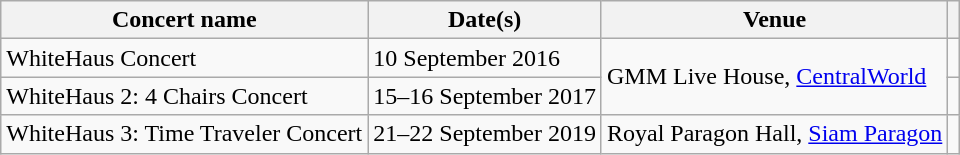<table class="wikitable">
<tr>
<th>Concert name</th>
<th>Date(s)</th>
<th>Venue</th>
<th></th>
</tr>
<tr>
<td>WhiteHaus Concert</td>
<td>10 September 2016</td>
<td rowspan="2">GMM Live House, <a href='#'>CentralWorld</a></td>
<td style="text-align: center;"></td>
</tr>
<tr>
<td>WhiteHaus 2: 4 Chairs Concert</td>
<td>15–16 September 2017</td>
<td style="text-align: center;"></td>
</tr>
<tr>
<td>WhiteHaus 3: Time Traveler Concert</td>
<td>21–22 September 2019</td>
<td>Royal Paragon Hall, <a href='#'>Siam Paragon</a></td>
<td style="text-align: center;"></td>
</tr>
</table>
